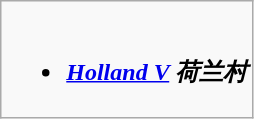<table class=wikitable>
<tr>
<td valign="top"><br><div></div><ul><li><strong><em><a href='#'>Holland V</a><em> 荷兰村<strong></li></ul></td>
</tr>
</table>
